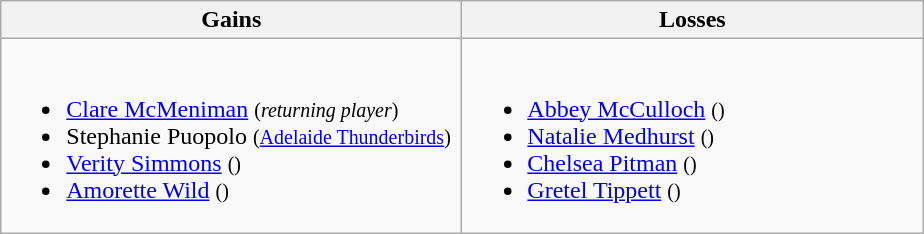<table class=wikitable>
<tr>
<th width=300> Gains</th>
<th width=300> Losses</th>
</tr>
<tr>
<td><br><ul><li><a href='#'>Clare McMeniman</a> <small>(<em>returning player</em>)</small> </li><li>Stephanie Puopolo <small>(<a href='#'>Adelaide Thunderbirds</a>)</small> </li><li><a href='#'>Verity Simmons</a> <small>()</small> </li><li><a href='#'>Amorette Wild</a> <small>()</small> </li></ul></td>
<td><br><ul><li><a href='#'>Abbey McCulloch</a> <small>()</small> </li><li><a href='#'>Natalie Medhurst</a> <small>()</small> </li><li><a href='#'>Chelsea Pitman</a> <small>()</small></li><li><a href='#'>Gretel Tippett</a> <small>()</small> </li></ul></td>
</tr>
</table>
